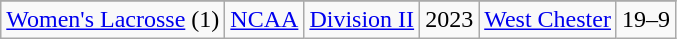<table class="wikitable">
<tr>
</tr>
<tr align="center">
<td rowspan="1"><a href='#'>Women's Lacrosse</a> (1)</td>
<td rowspan="1"><a href='#'>NCAA</a></td>
<td rowspan="1"><a href='#'>Division II</a></td>
<td>2023</td>
<td><a href='#'>West Chester</a></td>
<td>19–9</td>
</tr>
</table>
